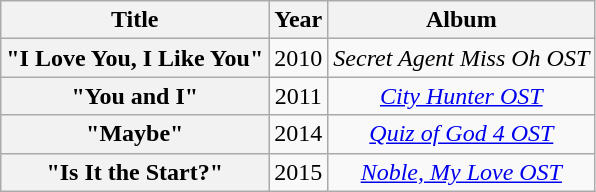<table class="wikitable plainrowheaders" style="text-align:center">
<tr>
<th scope="col">Title</th>
<th scope="col">Year</th>
<th scope="col">Album</th>
</tr>
<tr>
<th scope="row">"I Love You, I Like You"<br></th>
<td>2010</td>
<td><em>Secret Agent Miss Oh OST</em></td>
</tr>
<tr>
<th scope="row">"You and I"</th>
<td>2011</td>
<td><em><a href='#'>City Hunter OST</a></em></td>
</tr>
<tr>
<th scope="row">"Maybe"</th>
<td>2014</td>
<td><em><a href='#'>Quiz of God 4 OST</a></em></td>
</tr>
<tr>
<th scope="row">"Is It the Start?"<br></th>
<td>2015</td>
<td><em><a href='#'>Noble, My Love OST</a></em></td>
</tr>
</table>
